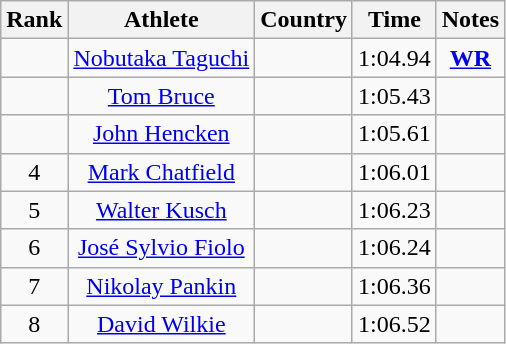<table class="wikitable sortable" style="text-align:center">
<tr>
<th>Rank</th>
<th>Athlete</th>
<th>Country</th>
<th>Time</th>
<th>Notes</th>
</tr>
<tr>
<td></td>
<td><a href='#'>Nobutaka Taguchi</a></td>
<td align=left></td>
<td>1:04.94</td>
<td><strong><a href='#'>WR</a></strong></td>
</tr>
<tr>
<td></td>
<td><a href='#'>Tom Bruce</a></td>
<td align=left></td>
<td>1:05.43</td>
<td><strong>  </strong></td>
</tr>
<tr>
<td></td>
<td><a href='#'>John Hencken</a></td>
<td align=left></td>
<td>1:05.61</td>
<td><strong> </strong></td>
</tr>
<tr>
<td>4</td>
<td><a href='#'>Mark Chatfield</a></td>
<td align=left></td>
<td>1:06.01</td>
<td><strong> </strong></td>
</tr>
<tr>
<td>5</td>
<td><a href='#'>Walter Kusch</a></td>
<td align=left></td>
<td>1:06.23</td>
<td><strong> </strong></td>
</tr>
<tr>
<td>6</td>
<td><a href='#'>José Sylvio Fiolo</a></td>
<td align=left></td>
<td>1:06.24</td>
<td><strong> </strong></td>
</tr>
<tr>
<td>7</td>
<td><a href='#'>Nikolay Pankin</a></td>
<td align=left></td>
<td>1:06.36</td>
<td><strong> </strong></td>
</tr>
<tr>
<td>8</td>
<td><a href='#'>David Wilkie</a></td>
<td align=left></td>
<td>1:06.52</td>
<td><strong> </strong></td>
</tr>
</table>
